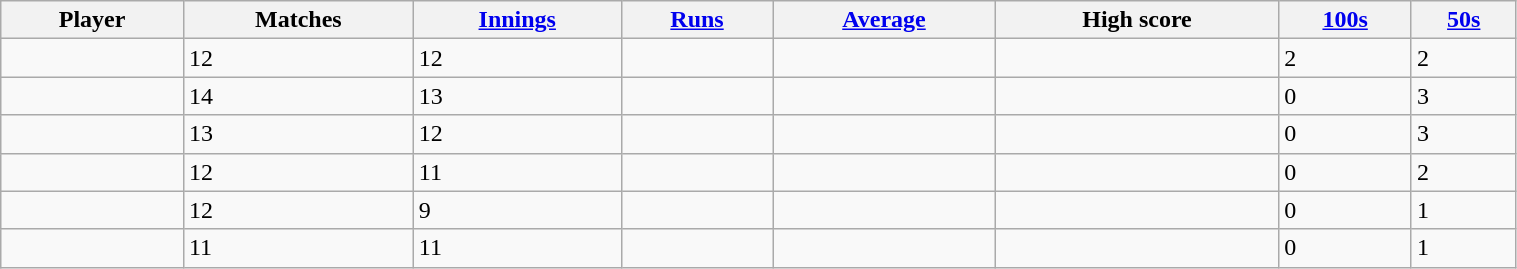<table class="wikitable sortable" style="width:80%;">
<tr>
<th>Player</th>
<th>Matches</th>
<th><a href='#'>Innings</a></th>
<th><a href='#'>Runs</a></th>
<th><a href='#'>Average</a></th>
<th>High score</th>
<th><a href='#'>100s</a></th>
<th><a href='#'>50s</a></th>
</tr>
<tr>
<td></td>
<td>12</td>
<td>12</td>
<td></td>
<td></td>
<td></td>
<td>2</td>
<td>2</td>
</tr>
<tr>
<td></td>
<td>14</td>
<td>13</td>
<td></td>
<td></td>
<td></td>
<td>0</td>
<td>3</td>
</tr>
<tr>
<td></td>
<td>13</td>
<td>12</td>
<td></td>
<td></td>
<td></td>
<td>0</td>
<td>3</td>
</tr>
<tr>
<td></td>
<td>12</td>
<td>11</td>
<td></td>
<td></td>
<td></td>
<td>0</td>
<td>2</td>
</tr>
<tr>
<td></td>
<td>12</td>
<td>9</td>
<td></td>
<td></td>
<td></td>
<td>0</td>
<td>1</td>
</tr>
<tr>
<td></td>
<td>11</td>
<td>11</td>
<td></td>
<td></td>
<td></td>
<td>0</td>
<td>1</td>
</tr>
</table>
